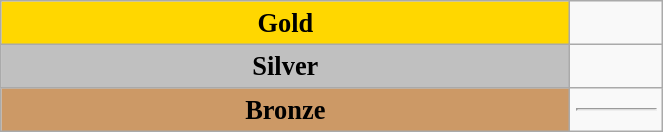<table class="wikitable" style=" text-align:center; font-size:110%;" width="35%">
<tr>
<td bgcolor="gold"><strong>Gold</strong></td>
<td></td>
</tr>
<tr>
<td bgcolor="silver"><strong>Silver</strong></td>
<td></td>
</tr>
<tr>
<td bgcolor="cc9966"><strong>Bronze</strong></td>
<td><hr></td>
</tr>
</table>
